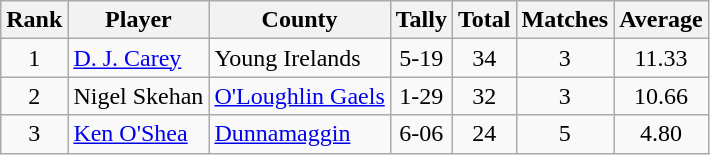<table class="wikitable">
<tr>
<th>Rank</th>
<th>Player</th>
<th>County</th>
<th>Tally</th>
<th>Total</th>
<th>Matches</th>
<th>Average</th>
</tr>
<tr>
<td rowspan=1 align=center>1</td>
<td><a href='#'>D. J. Carey</a></td>
<td>Young Irelands</td>
<td align=center>5-19</td>
<td align=center>34</td>
<td align=center>3</td>
<td align=center>11.33</td>
</tr>
<tr>
<td rowspan=1 align=center>2</td>
<td>Nigel Skehan</td>
<td><a href='#'>O'Loughlin Gaels</a></td>
<td align=center>1-29</td>
<td align=center>32</td>
<td align=center>3</td>
<td align=center>10.66</td>
</tr>
<tr>
<td rowspan=1 align=center>3</td>
<td><a href='#'>Ken O'Shea</a></td>
<td><a href='#'>Dunnamaggin</a></td>
<td align=center>6-06</td>
<td align=center>24</td>
<td align=center>5</td>
<td align=center>4.80</td>
</tr>
</table>
